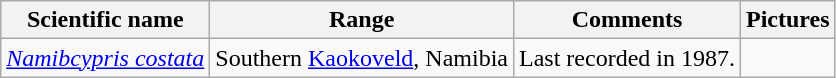<table class="wikitable">
<tr>
<th>Scientific name</th>
<th>Range</th>
<th class="unsortable">Comments</th>
<th class="unsortable">Pictures</th>
</tr>
<tr>
<td><em><a href='#'>Namibcypris costata</a></em></td>
<td>Southern <a href='#'>Kaokoveld</a>, Namibia</td>
<td>Last recorded in 1987.</td>
<td></td>
</tr>
</table>
